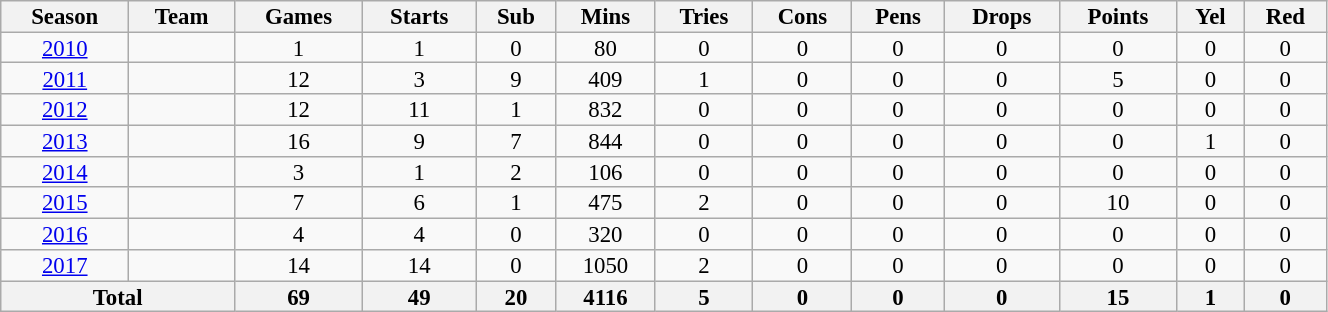<table class="wikitable" style="text-align:center; line-height:90%; font-size:95%; width:70%;">
<tr>
<th>Season</th>
<th>Team</th>
<th>Games</th>
<th>Starts</th>
<th>Sub</th>
<th>Mins</th>
<th>Tries</th>
<th>Cons</th>
<th>Pens</th>
<th>Drops</th>
<th>Points</th>
<th>Yel</th>
<th>Red</th>
</tr>
<tr>
<td><a href='#'>2010</a></td>
<td></td>
<td>1</td>
<td>1</td>
<td>0</td>
<td>80</td>
<td>0</td>
<td>0</td>
<td>0</td>
<td>0</td>
<td>0</td>
<td>0</td>
<td>0</td>
</tr>
<tr>
<td><a href='#'>2011</a></td>
<td></td>
<td>12</td>
<td>3</td>
<td>9</td>
<td>409</td>
<td>1</td>
<td>0</td>
<td>0</td>
<td>0</td>
<td>5</td>
<td>0</td>
<td>0</td>
</tr>
<tr>
<td><a href='#'>2012</a></td>
<td></td>
<td>12</td>
<td>11</td>
<td>1</td>
<td>832</td>
<td>0</td>
<td>0</td>
<td>0</td>
<td>0</td>
<td>0</td>
<td>0</td>
<td>0</td>
</tr>
<tr>
<td><a href='#'>2013</a></td>
<td></td>
<td>16</td>
<td>9</td>
<td>7</td>
<td>844</td>
<td>0</td>
<td>0</td>
<td>0</td>
<td>0</td>
<td>0</td>
<td>1</td>
<td>0</td>
</tr>
<tr>
<td><a href='#'>2014</a></td>
<td></td>
<td>3</td>
<td>1</td>
<td>2</td>
<td>106</td>
<td>0</td>
<td>0</td>
<td>0</td>
<td>0</td>
<td>0</td>
<td>0</td>
<td>0</td>
</tr>
<tr>
<td><a href='#'>2015</a></td>
<td></td>
<td>7</td>
<td>6</td>
<td>1</td>
<td>475</td>
<td>2</td>
<td>0</td>
<td>0</td>
<td>0</td>
<td>10</td>
<td>0</td>
<td>0</td>
</tr>
<tr>
<td><a href='#'>2016</a></td>
<td></td>
<td>4</td>
<td>4</td>
<td>0</td>
<td>320</td>
<td>0</td>
<td>0</td>
<td>0</td>
<td>0</td>
<td>0</td>
<td>0</td>
<td>0</td>
</tr>
<tr>
<td><a href='#'>2017</a></td>
<td></td>
<td>14</td>
<td>14</td>
<td>0</td>
<td>1050</td>
<td>2</td>
<td>0</td>
<td>0</td>
<td>0</td>
<td>0</td>
<td>0</td>
<td>0</td>
</tr>
<tr>
<th colspan="2">Total</th>
<th>69</th>
<th>49</th>
<th>20</th>
<th>4116</th>
<th>5</th>
<th>0</th>
<th>0</th>
<th>0</th>
<th>15</th>
<th>1</th>
<th>0</th>
</tr>
</table>
